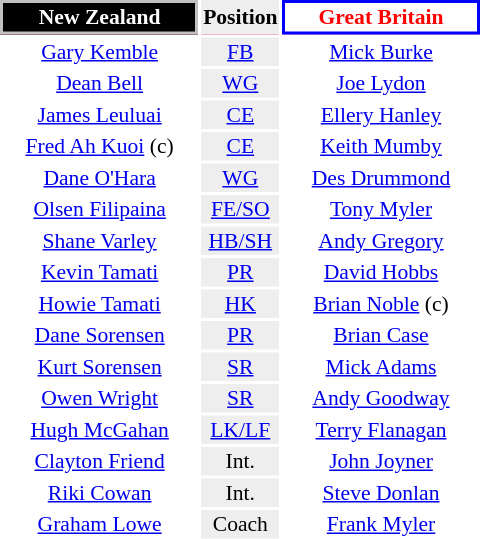<table align=right style="font-size:90%; margin-left:1em">
<tr bgcolor=#FF0033>
<th align="centre" width="126" style="border: 2px solid silver; background: black; color: white">New Zealand</th>
<th align="center" style="background: #eeeeee; color: black">Position</th>
<th align="centre" width="126" style="border: 2px solid blue; background: white; color: red">Great Britain</th>
</tr>
<tr>
<td align="center"><a href='#'>Gary Kemble</a></td>
<td align="center" style="background: #eeeeee"><a href='#'>FB</a></td>
<td align="center"><a href='#'>Mick Burke</a></td>
</tr>
<tr>
<td align="center"><a href='#'>Dean Bell</a></td>
<td align="center" style="background: #eeeeee"><a href='#'>WG</a></td>
<td align="center"><a href='#'>Joe Lydon</a></td>
</tr>
<tr>
<td align="center"><a href='#'>James Leuluai</a></td>
<td align="center" style="background: #eeeeee"><a href='#'>CE</a></td>
<td align="center"><a href='#'>Ellery Hanley</a></td>
</tr>
<tr>
<td align="center"><a href='#'>Fred Ah Kuoi</a> (c)</td>
<td align="center" style="background: #eeeeee"><a href='#'>CE</a></td>
<td align="center"><a href='#'>Keith Mumby</a></td>
</tr>
<tr>
<td align="center"><a href='#'>Dane O'Hara</a></td>
<td align="center" style="background: #eeeeee"><a href='#'>WG</a></td>
<td align="center"><a href='#'>Des Drummond</a></td>
</tr>
<tr>
<td align="center"><a href='#'>Olsen Filipaina</a></td>
<td align="center" style="background: #eeeeee"><a href='#'>FE/SO</a></td>
<td align="center"><a href='#'>Tony Myler</a></td>
</tr>
<tr>
<td align="center"><a href='#'>Shane Varley</a></td>
<td align="center" style="background: #eeeeee"><a href='#'>HB/SH</a></td>
<td align="center"><a href='#'>Andy Gregory</a></td>
</tr>
<tr>
<td align="center"><a href='#'>Kevin Tamati</a></td>
<td align="center" style="background: #eeeeee"><a href='#'>PR</a></td>
<td align="center"><a href='#'>David Hobbs</a></td>
</tr>
<tr>
<td align="center"><a href='#'>Howie Tamati</a></td>
<td align="center" style="background: #eeeeee"><a href='#'>HK</a></td>
<td align="center"><a href='#'>Brian Noble</a> (c)</td>
</tr>
<tr>
<td align="center"><a href='#'>Dane Sorensen</a></td>
<td align="center" style="background: #eeeeee"><a href='#'>PR</a></td>
<td align="center"><a href='#'>Brian Case</a></td>
</tr>
<tr>
<td align="center"><a href='#'>Kurt Sorensen</a></td>
<td align="center" style="background: #eeeeee"><a href='#'>SR</a></td>
<td align="center"><a href='#'>Mick Adams</a></td>
</tr>
<tr>
<td align="center"><a href='#'>Owen Wright</a></td>
<td align="center" style="background: #eeeeee"><a href='#'>SR</a></td>
<td align="center"><a href='#'>Andy Goodway</a></td>
</tr>
<tr>
<td align="center"><a href='#'>Hugh McGahan</a></td>
<td align="center" style="background: #eeeeee"><a href='#'>LK/LF</a></td>
<td align="center"><a href='#'>Terry Flanagan</a></td>
</tr>
<tr>
<td align="center"><a href='#'>Clayton Friend</a></td>
<td align="center" style="background: #eeeeee">Int.</td>
<td align="center"><a href='#'>John Joyner</a></td>
</tr>
<tr>
<td align="center"><a href='#'>Riki Cowan</a></td>
<td align="center" style="background: #eeeeee">Int.</td>
<td align="center"><a href='#'>Steve Donlan</a></td>
</tr>
<tr>
<td align="center"><a href='#'>Graham Lowe</a></td>
<td align="center" style="background: #eeeeee">Coach</td>
<td align="center"><a href='#'>Frank Myler</a></td>
</tr>
</table>
